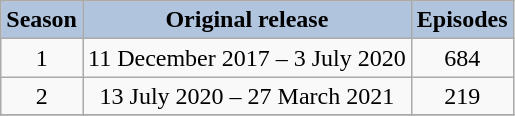<table class="wikitable" style="text-align:center;">
<tr>
<th style="background:LightSteelBlue;">Season</th>
<th style="background:LightSteelBlue;">Original release</th>
<th style="background:LightSteelBlue;">Episodes</th>
</tr>
<tr>
<td>1</td>
<td>11 December 2017 – 3 July 2020</td>
<td>684</td>
</tr>
<tr>
<td>2</td>
<td>13 July 2020 – 27 March 2021</td>
<td>219</td>
</tr>
<tr>
</tr>
</table>
